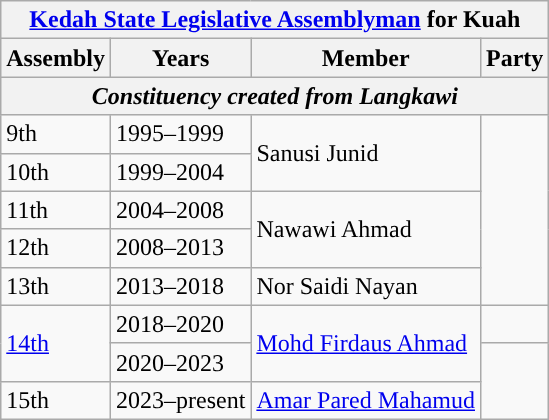<table class="wikitable">
<tr>
<th colspan="4"><a href='#'>Kedah State Legislative Assemblyman</a> for Kuah</th>
</tr>
<tr>
<th>Assembly</th>
<th>Years</th>
<th>Member</th>
<th>Party</th>
</tr>
<tr>
<th colspan="4" align="center"><em>Constituency created from Langkawi</em></th>
</tr>
<tr>
<td>9th</td>
<td>1995–1999</td>
<td rowspan="2">Sanusi Junid</td>
<td rowspan="5"></td>
</tr>
<tr>
<td>10th</td>
<td>1999–2004</td>
</tr>
<tr>
<td>11th</td>
<td>2004–2008</td>
<td rowspan="2">Nawawi Ahmad</td>
</tr>
<tr>
<td>12th</td>
<td>2008–2013</td>
</tr>
<tr>
<td>13th</td>
<td>2013–2018</td>
<td>Nor Saidi Nayan</td>
</tr>
<tr>
<td rowspan="2"><a href='#'>14th</a></td>
<td>2018–2020</td>
<td rowspan="2"><a href='#'>Mohd Firdaus Ahmad</a></td>
<td></td>
</tr>
<tr>
<td>2020–2023</td>
<td rowspan="2"></td>
</tr>
<tr>
<td>15th</td>
<td>2023–present</td>
<td><a href='#'>Amar Pared Mahamud</a></td>
</tr>
</table>
